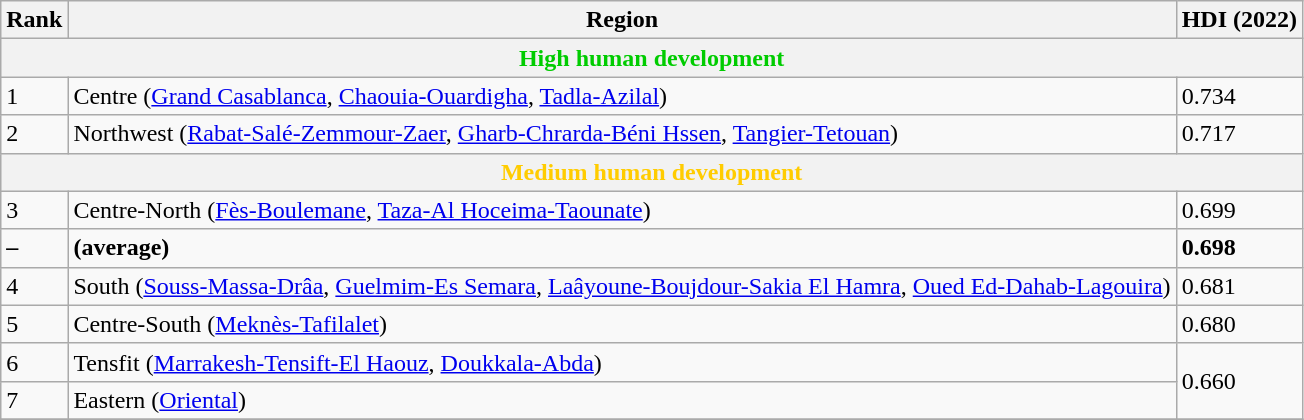<table class="wikitable sortable">
<tr>
<th class="sort">Rank</th>
<th class="sort">Region</th>
<th class="sort">HDI (2022)</th>
</tr>
<tr>
<th colspan="3" style="color:#0c0;">High human development</th>
</tr>
<tr>
<td>1</td>
<td style="text-align:left">Centre (<a href='#'>Grand Casablanca</a>, <a href='#'>Chaouia-Ouardigha</a>, <a href='#'>Tadla-Azilal</a>)</td>
<td>0.734</td>
</tr>
<tr>
<td>2</td>
<td style="text-align:left">Northwest (<a href='#'>Rabat-Salé-Zemmour-Zaer</a>, <a href='#'>Gharb-Chrarda-Béni Hssen</a>, <a href='#'>Tangier-Tetouan</a>)</td>
<td>0.717</td>
</tr>
<tr style="background:#e6e6e6">
<th colspan="3" style="color:#fc0;">Medium human development</th>
</tr>
<tr>
<td>3</td>
<td style="text-align:left">Centre-North (<a href='#'>Fès-Boulemane</a>, <a href='#'>Taza-Al Hoceima-Taounate</a>)</td>
<td>0.699</td>
</tr>
<tr>
<td><strong>–</strong></td>
<td style="text-align:left"><strong></strong> <strong>(average)</strong></td>
<td><strong>0.698</strong></td>
</tr>
<tr>
<td>4</td>
<td style="text-align:left">South (<a href='#'>Souss-Massa-Drâa</a>, <a href='#'>Guelmim-Es Semara</a>, <a href='#'>Laâyoune-Boujdour-Sakia El Hamra</a>, <a href='#'>Oued Ed-Dahab-Lagouira</a>)</td>
<td>0.681</td>
</tr>
<tr>
<td>5</td>
<td style="text-align:left">Centre-South (<a href='#'>Meknès-Tafilalet</a>)</td>
<td>0.680</td>
</tr>
<tr>
<td>6</td>
<td style="text-align:left">Tensfit (<a href='#'>Marrakesh-Tensift-El Haouz</a>, <a href='#'>Doukkala-Abda</a>)</td>
<td rowspan="2">0.660</td>
</tr>
<tr>
<td>7</td>
<td style="text-align:left">Eastern (<a href='#'>Oriental</a>)</td>
</tr>
<tr>
</tr>
</table>
